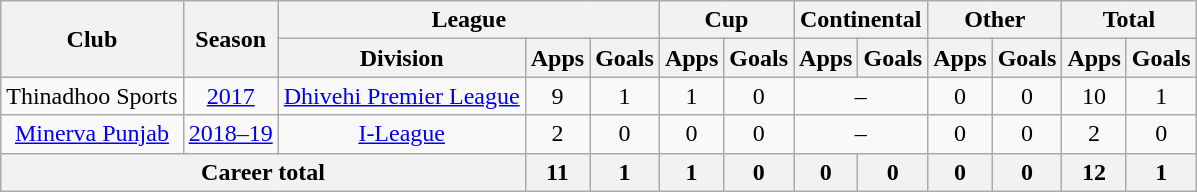<table class="wikitable" style="text-align: center">
<tr>
<th rowspan="2">Club</th>
<th rowspan="2">Season</th>
<th colspan="3">League</th>
<th colspan="2">Cup</th>
<th colspan="2">Continental</th>
<th colspan="2">Other</th>
<th colspan="2">Total</th>
</tr>
<tr>
<th>Division</th>
<th>Apps</th>
<th>Goals</th>
<th>Apps</th>
<th>Goals</th>
<th>Apps</th>
<th>Goals</th>
<th>Apps</th>
<th>Goals</th>
<th>Apps</th>
<th>Goals</th>
</tr>
<tr>
<td>Thinadhoo Sports</td>
<td><a href='#'>2017</a></td>
<td><a href='#'>Dhivehi Premier League</a></td>
<td>9</td>
<td>1</td>
<td>1</td>
<td>0</td>
<td colspan="2">–</td>
<td>0</td>
<td>0</td>
<td>10</td>
<td>1</td>
</tr>
<tr>
<td><a href='#'>Minerva Punjab</a></td>
<td><a href='#'>2018–19</a></td>
<td><a href='#'>I-League</a></td>
<td>2</td>
<td>0</td>
<td>0</td>
<td>0</td>
<td colspan="2">–</td>
<td>0</td>
<td>0</td>
<td>2</td>
<td>0</td>
</tr>
<tr>
<th colspan="3"><strong>Career total</strong></th>
<th>11</th>
<th>1</th>
<th>1</th>
<th>0</th>
<th>0</th>
<th>0</th>
<th>0</th>
<th>0</th>
<th>12</th>
<th>1</th>
</tr>
</table>
